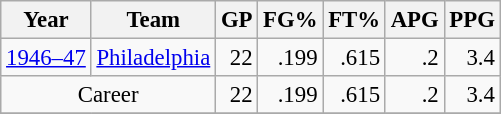<table class="wikitable sortable" style="font-size:95%; text-align:right;">
<tr>
<th>Year</th>
<th>Team</th>
<th>GP</th>
<th>FG%</th>
<th>FT%</th>
<th>APG</th>
<th>PPG</th>
</tr>
<tr>
<td style="text-align:left;"><a href='#'>1946–47</a></td>
<td style="text-align:left;"><a href='#'>Philadelphia</a></td>
<td>22</td>
<td>.199</td>
<td>.615</td>
<td>.2</td>
<td>3.4</td>
</tr>
<tr>
<td style="text-align:center;" colspan="2">Career</td>
<td>22</td>
<td>.199</td>
<td>.615</td>
<td>.2</td>
<td>3.4</td>
</tr>
<tr>
</tr>
</table>
